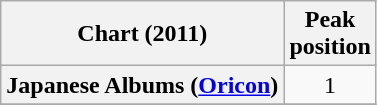<table class="wikitable plainrowheaders" style="text-align:center">
<tr>
<th>Chart (2011)</th>
<th>Peak<br>position</th>
</tr>
<tr>
<th scope="row">Japanese Albums (<a href='#'>Oricon</a>)</th>
<td>1</td>
</tr>
<tr>
</tr>
</table>
